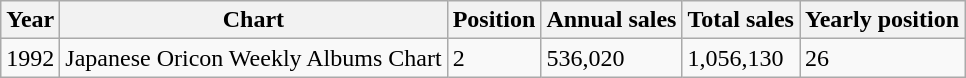<table class="wikitable">
<tr>
<th>Year</th>
<th>Chart</th>
<th>Position</th>
<th>Annual sales</th>
<th>Total sales</th>
<th>Yearly position</th>
</tr>
<tr>
<td>1992</td>
<td>Japanese Oricon Weekly Albums Chart</td>
<td>2</td>
<td>536,020</td>
<td>1,056,130</td>
<td>26</td>
</tr>
</table>
